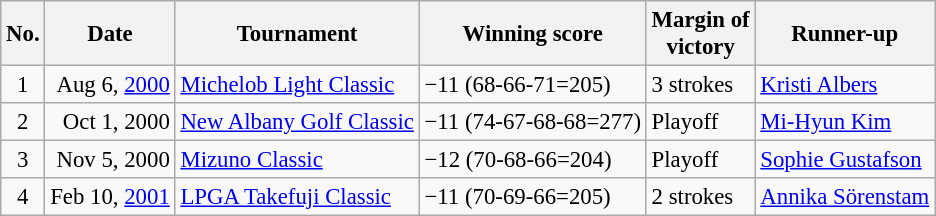<table class="wikitable" style="font-size:95%;">
<tr>
<th>No.</th>
<th>Date</th>
<th>Tournament</th>
<th>Winning score</th>
<th>Margin of<br>victory</th>
<th>Runner-up</th>
</tr>
<tr>
<td align=center>1</td>
<td align=right>Aug 6, <a href='#'>2000</a></td>
<td><a href='#'>Michelob Light Classic</a></td>
<td>−11 (68-66-71=205)</td>
<td>3 strokes</td>
<td> <a href='#'>Kristi Albers</a></td>
</tr>
<tr>
<td align=center>2</td>
<td align=right>Oct 1, 2000</td>
<td><a href='#'>New Albany Golf Classic</a></td>
<td>−11 (74-67-68-68=277)</td>
<td>Playoff</td>
<td> <a href='#'>Mi-Hyun Kim</a></td>
</tr>
<tr>
<td align=center>3</td>
<td align=right>Nov 5, 2000</td>
<td><a href='#'>Mizuno Classic</a></td>
<td>−12 (70-68-66=204)</td>
<td>Playoff</td>
<td> <a href='#'>Sophie Gustafson</a></td>
</tr>
<tr>
<td align=center>4</td>
<td align=right>Feb 10, <a href='#'>2001</a></td>
<td><a href='#'>LPGA Takefuji Classic</a></td>
<td>−11 (70-69-66=205)</td>
<td>2 strokes</td>
<td> <a href='#'>Annika Sörenstam</a></td>
</tr>
</table>
